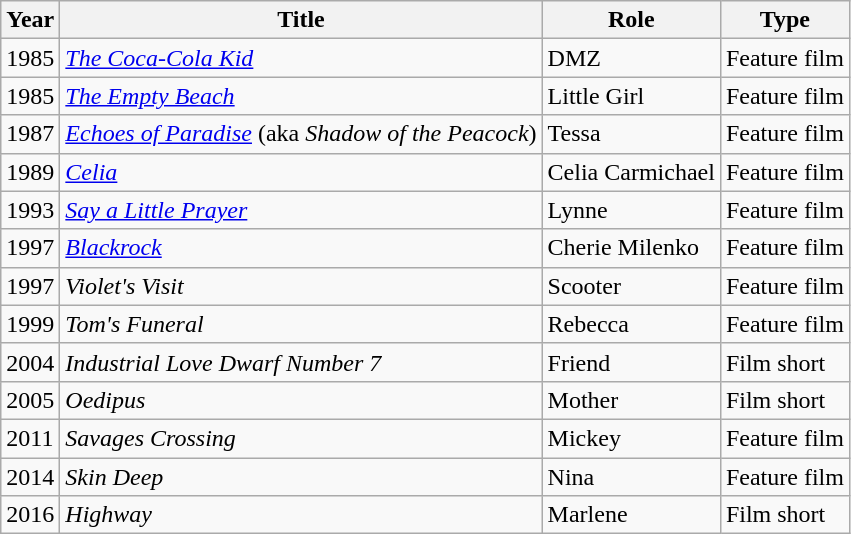<table class="wikitable sortable">
<tr>
<th>Year</th>
<th>Title</th>
<th>Role</th>
<th class="unsortable">Type</th>
</tr>
<tr>
<td>1985</td>
<td><em><a href='#'>The Coca-Cola Kid</a></em></td>
<td>DMZ</td>
<td>Feature film</td>
</tr>
<tr>
<td>1985</td>
<td><em><a href='#'>The Empty Beach</a></em></td>
<td>Little Girl</td>
<td>Feature film</td>
</tr>
<tr>
<td>1987</td>
<td><em><a href='#'>Echoes of Paradise</a></em> (aka <em>Shadow of the Peacock</em>)</td>
<td>Tessa</td>
<td>Feature film</td>
</tr>
<tr>
<td>1989</td>
<td><em><a href='#'>Celia</a></em></td>
<td>Celia Carmichael</td>
<td>Feature film</td>
</tr>
<tr>
<td>1993</td>
<td><em><a href='#'>Say a Little Prayer</a></em></td>
<td>Lynne</td>
<td>Feature film</td>
</tr>
<tr>
<td>1997</td>
<td><em><a href='#'>Blackrock</a></em></td>
<td>Cherie Milenko</td>
<td>Feature film</td>
</tr>
<tr>
<td>1997</td>
<td><em>Violet's Visit</em></td>
<td>Scooter</td>
<td>Feature film</td>
</tr>
<tr>
<td>1999</td>
<td><em>Tom's Funeral</em></td>
<td>Rebecca</td>
<td>Feature film</td>
</tr>
<tr>
<td>2004</td>
<td><em>Industrial Love Dwarf Number 7</em></td>
<td>Friend</td>
<td>Film short</td>
</tr>
<tr>
<td>2005</td>
<td><em>Oedipus</em></td>
<td>Mother</td>
<td>Film short</td>
</tr>
<tr>
<td>2011</td>
<td><em>Savages Crossing</em></td>
<td>Mickey</td>
<td>Feature film</td>
</tr>
<tr>
<td>2014</td>
<td><em>Skin Deep</em></td>
<td>Nina</td>
<td>Feature film</td>
</tr>
<tr>
<td>2016</td>
<td><em>Highway</em></td>
<td>Marlene</td>
<td>Film short</td>
</tr>
</table>
